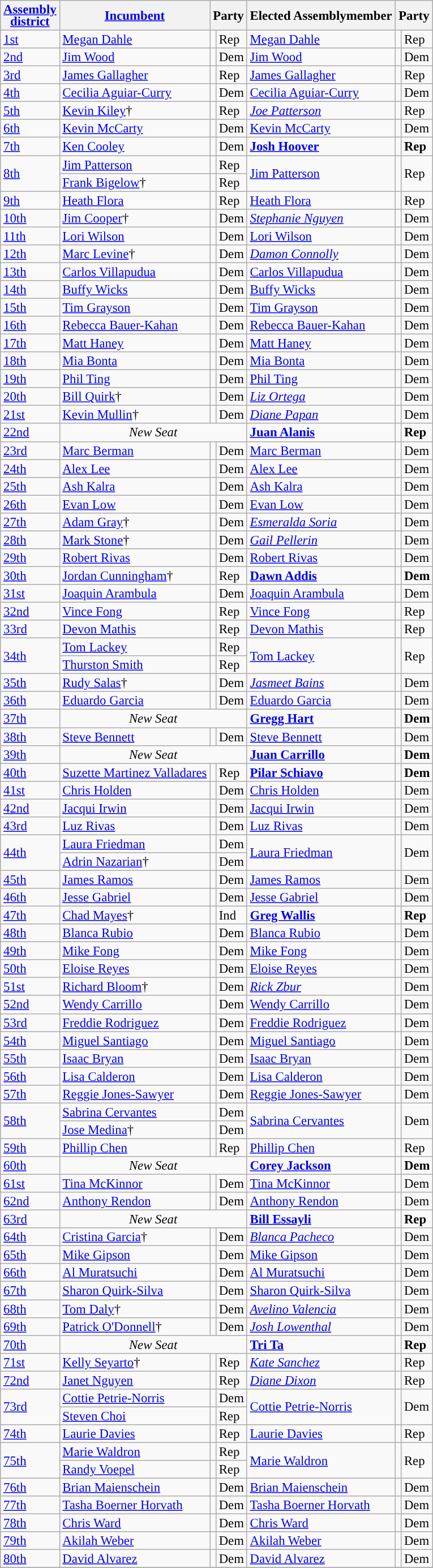<table class="sortable wikitable" style="font-size:95%;line-height:14px;">
<tr>
<th colspan="1"><a href='#'>Assembly<br>district</a></th>
<th class="unsortable"><a href='#'>Incumbent</a></th>
<th colspan="2">Party</th>
<th class="unsortable">Elected Assemblymember</th>
<th colspan="2">Party</th>
</tr>
<tr>
<td><a href='#'>1st</a></td>
<td><a href='#'>Megan Dahle</a></td>
<td style="background:"></td>
<td>Rep</td>
<td><a href='#'>Megan Dahle</a></td>
<td style="background:"></td>
<td>Rep</td>
</tr>
<tr>
<td><a href='#'>2nd</a></td>
<td><a href='#'>Jim Wood</a></td>
<td style="background:"></td>
<td>Dem</td>
<td><a href='#'>Jim Wood</a></td>
<td style="background:"></td>
<td>Dem</td>
</tr>
<tr>
<td><a href='#'>3rd</a></td>
<td><a href='#'>James Gallagher</a></td>
<td style="background:"></td>
<td>Rep</td>
<td><a href='#'>James Gallagher</a></td>
<td style="background:"></td>
<td>Rep</td>
</tr>
<tr>
<td><a href='#'>4th</a></td>
<td><a href='#'>Cecilia Aguiar-Curry</a></td>
<td style="background:"></td>
<td>Dem</td>
<td><a href='#'>Cecilia Aguiar-Curry</a></td>
<td style="background:"></td>
<td>Dem</td>
</tr>
<tr>
<td><a href='#'>5th</a></td>
<td><a href='#'>Kevin Kiley</a>†</td>
<td style="background:"></td>
<td>Rep</td>
<td><em><a href='#'>Joe Patterson</a></em></td>
<td style="background:"></td>
<td>Rep</td>
</tr>
<tr>
<td><a href='#'>6th</a></td>
<td><a href='#'>Kevin McCarty</a></td>
<td style="background:"></td>
<td>Dem</td>
<td><a href='#'>Kevin McCarty</a></td>
<td style="background:"></td>
<td>Dem</td>
</tr>
<tr>
<td><a href='#'>7th</a></td>
<td><a href='#'>Ken Cooley</a></td>
<td style="background:"></td>
<td>Dem</td>
<td><strong><a href='#'>Josh Hoover</a></strong></td>
<td style="background:"></td>
<td><strong>Rep</strong></td>
</tr>
<tr>
<td rowspan=2><a href='#'>8th</a></td>
<td><a href='#'>Jim Patterson</a></td>
<td style="background:"></td>
<td>Rep</td>
<td rowspan=2><a href='#'>Jim Patterson</a></td>
<td rowspan=2 style="background:"></td>
<td rowspan=2>Rep</td>
</tr>
<tr>
<td><a href='#'>Frank Bigelow</a>†</td>
<td style="background:"></td>
<td>Rep</td>
</tr>
<tr>
<td><a href='#'>9th</a></td>
<td><a href='#'>Heath Flora</a></td>
<td style="background:"></td>
<td>Rep</td>
<td><a href='#'>Heath Flora</a></td>
<td style="background:"></td>
<td>Rep</td>
</tr>
<tr>
<td><a href='#'>10th</a></td>
<td><a href='#'>Jim Cooper</a>†</td>
<td style="background:"></td>
<td>Dem</td>
<td><em><a href='#'>Stephanie Nguyen</a></em></td>
<td style="background:"></td>
<td>Dem</td>
</tr>
<tr>
<td><a href='#'>11th</a></td>
<td><a href='#'>Lori Wilson</a></td>
<td style="background:"></td>
<td>Dem</td>
<td><a href='#'>Lori Wilson</a></td>
<td style="background:"></td>
<td>Dem</td>
</tr>
<tr>
<td><a href='#'>12th</a></td>
<td><a href='#'>Marc Levine</a>†</td>
<td style="background:"></td>
<td>Dem</td>
<td><em><a href='#'>Damon Connolly</a></em></td>
<td style="background:"></td>
<td>Dem</td>
</tr>
<tr>
<td><a href='#'>13th</a></td>
<td><a href='#'>Carlos Villapudua</a></td>
<td style="background:"></td>
<td>Dem</td>
<td><a href='#'>Carlos Villapudua</a></td>
<td style="background:"></td>
<td>Dem</td>
</tr>
<tr>
<td><a href='#'>14th</a></td>
<td><a href='#'>Buffy Wicks</a></td>
<td style="background:"></td>
<td>Dem</td>
<td><a href='#'>Buffy Wicks</a></td>
<td style="background:"></td>
<td>Dem</td>
</tr>
<tr>
<td><a href='#'>15th</a></td>
<td><a href='#'>Tim Grayson</a></td>
<td style="background:"></td>
<td>Dem</td>
<td><a href='#'>Tim Grayson</a></td>
<td style="background:"></td>
<td>Dem</td>
</tr>
<tr>
<td><a href='#'>16th</a></td>
<td><a href='#'>Rebecca Bauer-Kahan</a></td>
<td style="background:"></td>
<td>Dem</td>
<td><a href='#'>Rebecca Bauer-Kahan</a></td>
<td style="background:"></td>
<td>Dem</td>
</tr>
<tr>
<td><a href='#'>17th</a></td>
<td><a href='#'>Matt Haney</a></td>
<td style="background:"></td>
<td>Dem</td>
<td><a href='#'>Matt Haney</a></td>
<td style="background:"></td>
<td>Dem</td>
</tr>
<tr>
<td><a href='#'>18th</a></td>
<td><a href='#'>Mia Bonta</a></td>
<td style="background:"></td>
<td>Dem</td>
<td><a href='#'>Mia Bonta</a></td>
<td style="background:"></td>
<td>Dem</td>
</tr>
<tr>
<td><a href='#'>19th</a></td>
<td><a href='#'>Phil Ting</a></td>
<td style="background:"></td>
<td>Dem</td>
<td><a href='#'>Phil Ting</a></td>
<td style="background:"></td>
<td>Dem</td>
</tr>
<tr>
<td><a href='#'>20th</a></td>
<td><a href='#'>Bill Quirk</a>†</td>
<td style="background:"></td>
<td>Dem</td>
<td><em><a href='#'>Liz Ortega</a></em></td>
<td style="background:"></td>
<td>Dem</td>
</tr>
<tr>
<td><a href='#'>21st</a></td>
<td><a href='#'>Kevin Mullin</a>†</td>
<td style="background:"></td>
<td>Dem</td>
<td><em><a href='#'>Diane Papan</a></em></td>
<td style="background:"></td>
<td>Dem</td>
</tr>
<tr>
<td><a href='#'>22nd</a></td>
<td colspan=3 align=center><em>New Seat</em></td>
<td><strong><a href='#'>Juan Alanis</a></strong></td>
<td style="background:"></td>
<td><strong>Rep</strong></td>
</tr>
<tr>
<td><a href='#'>23rd</a></td>
<td><a href='#'>Marc Berman</a></td>
<td style="background:"></td>
<td>Dem</td>
<td><a href='#'>Marc Berman</a></td>
<td style="background:"></td>
<td>Dem</td>
</tr>
<tr>
<td><a href='#'>24th</a></td>
<td><a href='#'>Alex Lee</a></td>
<td style="background:"></td>
<td>Dem</td>
<td><a href='#'>Alex Lee</a></td>
<td style="background:"></td>
<td>Dem</td>
</tr>
<tr>
<td><a href='#'>25th</a></td>
<td><a href='#'>Ash Kalra</a></td>
<td style="background:"></td>
<td>Dem</td>
<td><a href='#'>Ash Kalra</a></td>
<td style="background:"></td>
<td>Dem</td>
</tr>
<tr>
<td><a href='#'>26th</a></td>
<td><a href='#'>Evan Low</a></td>
<td style="background:"></td>
<td>Dem</td>
<td><a href='#'>Evan Low</a></td>
<td style="background:"></td>
<td>Dem</td>
</tr>
<tr>
<td><a href='#'>27th</a></td>
<td><a href='#'>Adam Gray</a>†</td>
<td style="background:"></td>
<td>Dem</td>
<td><em><a href='#'>Esmeralda Soria</a></em></td>
<td style="background:"></td>
<td>Dem</td>
</tr>
<tr>
<td><a href='#'>28th</a></td>
<td><a href='#'>Mark Stone</a>†</td>
<td style="background:"></td>
<td>Dem</td>
<td><em><a href='#'>Gail Pellerin</a></em></td>
<td style="background:"></td>
<td>Dem</td>
</tr>
<tr>
<td><a href='#'>29th</a></td>
<td><a href='#'>Robert Rivas</a></td>
<td style="background:"></td>
<td>Dem</td>
<td><a href='#'>Robert Rivas</a></td>
<td style="background:"></td>
<td>Dem</td>
</tr>
<tr>
<td><a href='#'>30th</a></td>
<td><a href='#'>Jordan Cunningham</a>†</td>
<td style="background:"></td>
<td>Rep</td>
<td><strong><a href='#'>Dawn Addis</a></strong></td>
<td style="background:"></td>
<td><strong>Dem</strong></td>
</tr>
<tr>
<td><a href='#'>31st</a></td>
<td><a href='#'>Joaquin Arambula</a></td>
<td style="background:"></td>
<td>Dem</td>
<td><a href='#'>Joaquin Arambula</a></td>
<td style="background:"></td>
<td>Dem</td>
</tr>
<tr>
<td><a href='#'>32nd</a></td>
<td><a href='#'>Vince Fong</a></td>
<td style="background:"></td>
<td>Rep</td>
<td><a href='#'>Vince Fong</a></td>
<td style="background:"></td>
<td>Rep</td>
</tr>
<tr>
<td><a href='#'>33rd</a></td>
<td><a href='#'>Devon Mathis</a></td>
<td style="background:"></td>
<td>Rep</td>
<td><a href='#'>Devon Mathis</a></td>
<td style="background:"></td>
<td>Rep</td>
</tr>
<tr>
<td rowspan=2><a href='#'>34th</a></td>
<td><a href='#'>Tom Lackey</a></td>
<td style="background:"></td>
<td>Rep</td>
<td rowspan=2><a href='#'>Tom Lackey</a></td>
<td rowspan=2 style="background:"></td>
<td rowspan=2>Rep</td>
</tr>
<tr>
<td><a href='#'>Thurston Smith</a></td>
<td style="background:"></td>
<td>Rep</td>
</tr>
<tr>
<td><a href='#'>35th</a></td>
<td><a href='#'>Rudy Salas</a>†</td>
<td style="background:"></td>
<td>Dem</td>
<td><em><a href='#'>Jasmeet Bains</a></em></td>
<td style="background:"></td>
<td>Dem</td>
</tr>
<tr>
<td><a href='#'>36th</a></td>
<td><a href='#'>Eduardo Garcia</a></td>
<td style="background:"></td>
<td>Dem</td>
<td><a href='#'>Eduardo Garcia</a></td>
<td style="background:"></td>
<td>Dem</td>
</tr>
<tr>
<td><a href='#'>37th</a></td>
<td colspan=3 align=center><em>New Seat</em></td>
<td><strong><a href='#'>Gregg Hart</a></strong></td>
<td style="background:"></td>
<td><strong>Dem</strong></td>
</tr>
<tr>
<td><a href='#'>38th</a></td>
<td><a href='#'>Steve Bennett</a></td>
<td style="background:"></td>
<td>Dem</td>
<td><a href='#'>Steve Bennett</a></td>
<td style="background:"></td>
<td>Dem</td>
</tr>
<tr>
<td><a href='#'>39th</a></td>
<td colspan=3 align=center><em>New Seat</em></td>
<td><strong><a href='#'>Juan Carrillo</a></strong></td>
<td style="background:"></td>
<td><strong>Dem</strong></td>
</tr>
<tr>
<td><a href='#'>40th</a></td>
<td><a href='#'>Suzette Martinez Valladares</a></td>
<td style="background:"></td>
<td>Rep</td>
<td><strong><a href='#'>Pilar Schiavo</a></strong></td>
<td style="background:"></td>
<td><strong>Dem</strong></td>
</tr>
<tr>
<td><a href='#'>41st</a></td>
<td><a href='#'>Chris Holden</a></td>
<td style="background:"></td>
<td>Dem</td>
<td><a href='#'>Chris Holden</a></td>
<td style="background:"></td>
<td>Dem</td>
</tr>
<tr>
<td><a href='#'>42nd</a></td>
<td><a href='#'>Jacqui Irwin</a></td>
<td style="background:"></td>
<td>Dem</td>
<td><a href='#'>Jacqui Irwin</a></td>
<td style="background:"></td>
<td>Dem</td>
</tr>
<tr>
<td><a href='#'>43rd</a></td>
<td><a href='#'>Luz Rivas</a></td>
<td style="background:"></td>
<td>Dem</td>
<td><a href='#'>Luz Rivas</a></td>
<td style="background:"></td>
<td>Dem</td>
</tr>
<tr>
<td rowspan=2><a href='#'>44th</a></td>
<td><a href='#'>Laura Friedman</a></td>
<td style="background:"></td>
<td>Dem</td>
<td rowspan=2><a href='#'>Laura Friedman</a></td>
<td rowspan=2 style="background:"></td>
<td rowspan=2>Dem</td>
</tr>
<tr>
<td><a href='#'>Adrin Nazarian</a>†</td>
<td style="background:"></td>
<td>Dem</td>
</tr>
<tr>
<td><a href='#'>45th</a></td>
<td><a href='#'>James Ramos</a></td>
<td style="background:"></td>
<td>Dem</td>
<td><a href='#'>James Ramos</a></td>
<td style="background:"></td>
<td>Dem</td>
</tr>
<tr>
<td><a href='#'>46th</a></td>
<td><a href='#'>Jesse Gabriel</a></td>
<td style="background:"></td>
<td>Dem</td>
<td><a href='#'>Jesse Gabriel</a></td>
<td style="background:"></td>
<td>Dem</td>
</tr>
<tr>
<td><a href='#'>47th</a></td>
<td><a href='#'>Chad Mayes</a>†</td>
<td style="background:"></td>
<td>Ind</td>
<td><strong><a href='#'>Greg Wallis</a></strong></td>
<td style="background:"></td>
<td><strong>Rep</strong></td>
</tr>
<tr>
<td><a href='#'>48th</a></td>
<td><a href='#'>Blanca Rubio</a></td>
<td style="background:"></td>
<td>Dem</td>
<td><a href='#'>Blanca Rubio</a></td>
<td style="background:"></td>
<td>Dem</td>
</tr>
<tr>
<td><a href='#'>49th</a></td>
<td><a href='#'>Mike Fong</a></td>
<td style="background:"></td>
<td>Dem</td>
<td><a href='#'>Mike Fong</a></td>
<td style="background:"></td>
<td>Dem</td>
</tr>
<tr>
<td><a href='#'>50th</a></td>
<td><a href='#'>Eloise Reyes</a></td>
<td style="background:"></td>
<td>Dem</td>
<td><a href='#'>Eloise Reyes</a></td>
<td style="background:"></td>
<td>Dem</td>
</tr>
<tr>
<td><a href='#'>51st</a></td>
<td><a href='#'>Richard Bloom</a>†</td>
<td style="background:"></td>
<td>Dem</td>
<td><em><a href='#'>Rick Zbur</a></em></td>
<td style="background:"></td>
<td>Dem</td>
</tr>
<tr>
<td><a href='#'>52nd</a></td>
<td><a href='#'>Wendy Carrillo</a></td>
<td style="background:"></td>
<td>Dem</td>
<td><a href='#'>Wendy Carrillo</a></td>
<td style="background:"></td>
<td>Dem</td>
</tr>
<tr>
<td><a href='#'>53rd</a></td>
<td><a href='#'>Freddie Rodriguez</a></td>
<td style="background:"></td>
<td>Dem</td>
<td><a href='#'>Freddie Rodriguez</a></td>
<td style="background:"></td>
<td>Dem</td>
</tr>
<tr>
<td><a href='#'>54th</a></td>
<td><a href='#'>Miguel Santiago</a></td>
<td style="background:"></td>
<td>Dem</td>
<td><a href='#'>Miguel Santiago</a></td>
<td style="background:"></td>
<td>Dem</td>
</tr>
<tr>
<td><a href='#'>55th</a></td>
<td><a href='#'>Isaac Bryan</a></td>
<td style="background:"></td>
<td>Dem</td>
<td><a href='#'>Isaac Bryan</a></td>
<td style="background:"></td>
<td>Dem</td>
</tr>
<tr>
<td><a href='#'>56th</a></td>
<td><a href='#'>Lisa Calderon</a></td>
<td style="background:"></td>
<td>Dem</td>
<td><a href='#'>Lisa Calderon</a></td>
<td style="background:"></td>
<td>Dem</td>
</tr>
<tr>
<td><a href='#'>57th</a></td>
<td><a href='#'>Reggie Jones-Sawyer</a></td>
<td style="background:"></td>
<td>Dem</td>
<td><a href='#'>Reggie Jones-Sawyer</a></td>
<td style="background:"></td>
<td>Dem</td>
</tr>
<tr>
<td rowspan=2><a href='#'>58th</a></td>
<td><a href='#'>Sabrina Cervantes</a></td>
<td style="background:"></td>
<td>Dem</td>
<td rowspan=2><a href='#'>Sabrina Cervantes</a></td>
<td rowspan=2 style="background:"></td>
<td rowspan=2>Dem</td>
</tr>
<tr>
<td><a href='#'>Jose Medina</a>†</td>
<td style="background:"></td>
<td>Dem</td>
</tr>
<tr>
<td><a href='#'>59th</a></td>
<td><a href='#'>Phillip Chen</a></td>
<td style="background:"></td>
<td>Rep</td>
<td><a href='#'>Phillip Chen</a></td>
<td style="background:"></td>
<td>Rep</td>
</tr>
<tr>
<td><a href='#'>60th</a></td>
<td colspan=3 align=center><em>New Seat</em></td>
<td><strong><a href='#'>Corey Jackson</a></strong></td>
<td style="background:"></td>
<td><strong>Dem</strong></td>
</tr>
<tr>
<td><a href='#'>61st</a></td>
<td><a href='#'>Tina McKinnor</a></td>
<td style="background:"></td>
<td>Dem</td>
<td><a href='#'>Tina McKinnor</a></td>
<td style="background:"></td>
<td>Dem</td>
</tr>
<tr>
<td><a href='#'>62nd</a></td>
<td><a href='#'>Anthony Rendon</a></td>
<td style="background:"></td>
<td>Dem</td>
<td><a href='#'>Anthony Rendon</a></td>
<td style="background:"></td>
<td>Dem</td>
</tr>
<tr>
<td><a href='#'>63rd</a></td>
<td colspan=3 align=center><em>New Seat</em></td>
<td><strong><a href='#'>Bill Essayli</a></strong></td>
<td style="background:"></td>
<td><strong>Rep</strong></td>
</tr>
<tr>
<td><a href='#'>64th</a></td>
<td><a href='#'>Cristina Garcia</a>†</td>
<td style="background:"></td>
<td>Dem</td>
<td><em><a href='#'>Blanca Pacheco</a></em></td>
<td style="background:"></td>
<td>Dem</td>
</tr>
<tr>
<td><a href='#'>65th</a></td>
<td><a href='#'>Mike Gipson</a></td>
<td style="background:"></td>
<td>Dem</td>
<td><a href='#'>Mike Gipson</a></td>
<td style="background:"></td>
<td>Dem</td>
</tr>
<tr>
<td><a href='#'>66th</a></td>
<td><a href='#'>Al Muratsuchi</a></td>
<td style="background:"></td>
<td>Dem</td>
<td><a href='#'>Al Muratsuchi</a></td>
<td style="background:"></td>
<td>Dem</td>
</tr>
<tr>
<td><a href='#'>67th</a></td>
<td><a href='#'>Sharon Quirk-Silva</a></td>
<td style="background:"></td>
<td>Dem</td>
<td><a href='#'>Sharon Quirk-Silva</a></td>
<td style="background:"></td>
<td>Dem</td>
</tr>
<tr>
<td><a href='#'>68th</a></td>
<td><a href='#'>Tom Daly</a>†</td>
<td style="background:"></td>
<td>Dem</td>
<td><em><a href='#'>Avelino Valencia</a></em></td>
<td style="background:"></td>
<td>Dem</td>
</tr>
<tr>
<td><a href='#'>69th</a></td>
<td><a href='#'>Patrick O'Donnell</a>†</td>
<td style="background:"></td>
<td>Dem</td>
<td><em><a href='#'>Josh Lowenthal</a></em></td>
<td style="background:"></td>
<td>Dem</td>
</tr>
<tr>
<td><a href='#'>70th</a></td>
<td colspan=3 align=center><em>New Seat</em></td>
<td><strong><a href='#'>Tri Ta</a></strong></td>
<td style="background:"></td>
<td><strong>Rep</strong></td>
</tr>
<tr>
<td><a href='#'>71st</a></td>
<td><a href='#'>Kelly Seyarto</a>†</td>
<td style="background:"></td>
<td>Rep</td>
<td><em><a href='#'>Kate Sanchez</a></em></td>
<td style="background:"></td>
<td>Rep</td>
</tr>
<tr>
<td><a href='#'>72nd</a></td>
<td><a href='#'>Janet Nguyen</a></td>
<td style="background:"></td>
<td>Rep</td>
<td><em><a href='#'>Diane Dixon</a></em></td>
<td style="background:"></td>
<td>Rep</td>
</tr>
<tr>
<td rowspan=2><a href='#'>73rd</a></td>
<td><a href='#'>Cottie Petrie-Norris</a></td>
<td style="background:"></td>
<td>Dem</td>
<td rowspan=2><a href='#'>Cottie Petrie-Norris</a></td>
<td rowspan=2 style="background:"></td>
<td rowspan=2>Dem</td>
</tr>
<tr>
<td><a href='#'>Steven Choi</a></td>
<td style="background:"></td>
<td>Rep</td>
</tr>
<tr>
<td><a href='#'>74th</a></td>
<td><a href='#'>Laurie Davies</a></td>
<td style="background:"></td>
<td>Rep</td>
<td><a href='#'>Laurie Davies</a></td>
<td style="background:"></td>
<td>Rep</td>
</tr>
<tr>
<td rowspan=2><a href='#'>75th</a></td>
<td><a href='#'>Marie Waldron</a></td>
<td style="background:"></td>
<td>Rep</td>
<td rowspan=2><a href='#'>Marie Waldron</a></td>
<td rowspan=2 style="background:"></td>
<td rowspan=2>Rep</td>
</tr>
<tr>
<td><a href='#'>Randy Voepel</a></td>
<td style="background:"></td>
<td>Rep</td>
</tr>
<tr>
<td><a href='#'>76th</a></td>
<td><a href='#'>Brian Maienschein</a></td>
<td style="background:"></td>
<td>Dem</td>
<td><a href='#'>Brian Maienschein</a></td>
<td style="background:"></td>
<td>Dem</td>
</tr>
<tr>
<td><a href='#'>77th</a></td>
<td><a href='#'>Tasha Boerner Horvath</a></td>
<td style="background:"></td>
<td>Dem</td>
<td><a href='#'>Tasha Boerner Horvath</a></td>
<td style="background:"></td>
<td>Dem</td>
</tr>
<tr>
<td><a href='#'>78th</a></td>
<td><a href='#'>Chris Ward</a></td>
<td style="background:"></td>
<td>Dem</td>
<td><a href='#'>Chris Ward</a></td>
<td style="background:"></td>
<td>Dem</td>
</tr>
<tr>
<td><a href='#'>79th</a></td>
<td><a href='#'>Akilah Weber</a></td>
<td style="background:"></td>
<td>Dem</td>
<td><a href='#'>Akilah Weber</a></td>
<td style="background:"></td>
<td>Dem</td>
</tr>
<tr>
<td><a href='#'>80th</a></td>
<td><a href='#'>David Alvarez</a></td>
<td style="background:"></td>
<td>Dem</td>
<td><a href='#'>David Alvarez</a></td>
<td style="background:"></td>
<td>Dem</td>
</tr>
<tr>
</tr>
</table>
